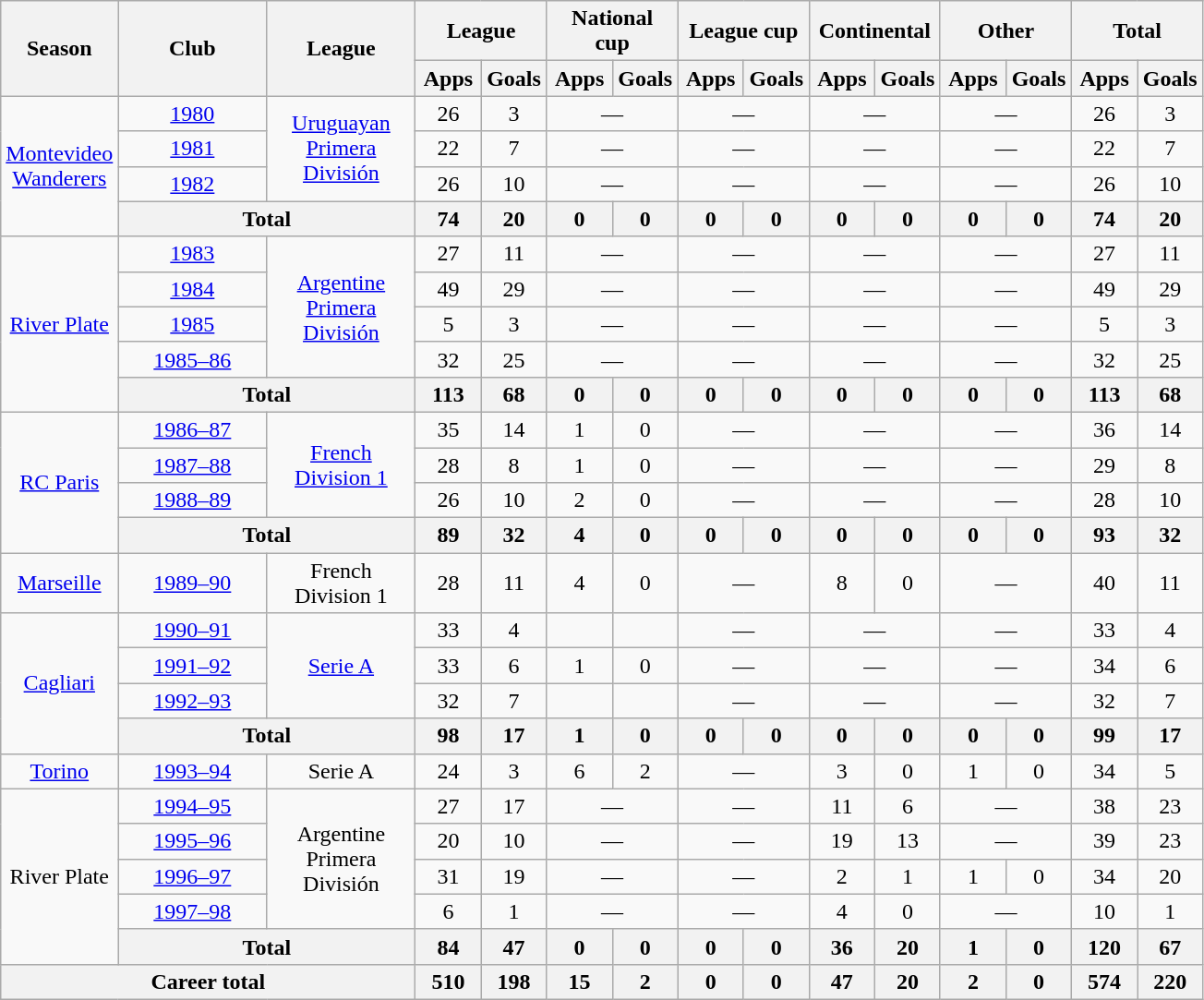<table class="wikitable" style="text-align:center">
<tr>
<th rowspan="2" width="60">Season</th>
<th rowspan="2" width="100">Club</th>
<th rowspan="2" width="100">League</th>
<th colspan="2">League</th>
<th colspan="2">National cup</th>
<th colspan="2">League cup</th>
<th colspan="2">Continental</th>
<th colspan="2">Other</th>
<th colspan="2">Total</th>
</tr>
<tr>
<th width="40">Apps</th>
<th width="40">Goals</th>
<th width="40">Apps</th>
<th width="40">Goals</th>
<th width="40">Apps</th>
<th width="40">Goals</th>
<th width="40">Apps</th>
<th width="40">Goals</th>
<th width="40">Apps</th>
<th width="40">Goals</th>
<th width="40">Apps</th>
<th width="40">Goals</th>
</tr>
<tr>
<td rowspan="4"><a href='#'>Montevideo Wanderers</a></td>
<td><a href='#'>1980</a></td>
<td rowspan="3"><a href='#'>Uruguayan Primera División</a></td>
<td>26</td>
<td>3</td>
<td colspan="2">—</td>
<td colspan="2">—</td>
<td colspan="2">—</td>
<td colspan="2">—</td>
<td>26</td>
<td>3</td>
</tr>
<tr>
<td><a href='#'>1981</a></td>
<td>22</td>
<td>7</td>
<td colspan="2">—</td>
<td colspan="2">—</td>
<td colspan="2">—</td>
<td colspan="2">—</td>
<td>22</td>
<td>7</td>
</tr>
<tr>
<td><a href='#'>1982</a></td>
<td>26</td>
<td>10</td>
<td colspan="2">—</td>
<td colspan="2">—</td>
<td colspan="2">—</td>
<td colspan="2">—</td>
<td>26</td>
<td>10</td>
</tr>
<tr>
<th colspan="2">Total</th>
<th>74</th>
<th>20</th>
<th>0</th>
<th>0</th>
<th>0</th>
<th>0</th>
<th>0</th>
<th>0</th>
<th>0</th>
<th>0</th>
<th>74</th>
<th>20</th>
</tr>
<tr>
<td rowspan="5"><a href='#'>River Plate</a></td>
<td><a href='#'>1983</a></td>
<td rowspan="4"><a href='#'>Argentine Primera División</a></td>
<td>27</td>
<td>11</td>
<td colspan="2">—</td>
<td colspan="2">—</td>
<td colspan="2">—</td>
<td colspan="2">—</td>
<td>27</td>
<td>11</td>
</tr>
<tr>
<td><a href='#'>1984</a></td>
<td>49</td>
<td>29</td>
<td colspan="2">—</td>
<td colspan="2">—</td>
<td colspan="2">—</td>
<td colspan="2">—</td>
<td>49</td>
<td>29</td>
</tr>
<tr>
<td><a href='#'>1985</a></td>
<td>5</td>
<td>3</td>
<td colspan="2">—</td>
<td colspan="2">—</td>
<td colspan="2">—</td>
<td colspan="2">—</td>
<td>5</td>
<td>3</td>
</tr>
<tr>
<td><a href='#'>1985–86</a></td>
<td>32</td>
<td>25</td>
<td colspan="2">—</td>
<td colspan="2">—</td>
<td colspan="2">—</td>
<td colspan="2">—</td>
<td>32</td>
<td>25</td>
</tr>
<tr>
<th colspan="2">Total</th>
<th>113</th>
<th>68</th>
<th>0</th>
<th>0</th>
<th>0</th>
<th>0</th>
<th>0</th>
<th>0</th>
<th>0</th>
<th>0</th>
<th>113</th>
<th>68</th>
</tr>
<tr>
<td rowspan="4"><a href='#'>RC Paris</a></td>
<td><a href='#'>1986–87</a></td>
<td rowspan="3"><a href='#'>French Division 1</a></td>
<td>35</td>
<td>14</td>
<td>1</td>
<td>0</td>
<td colspan="2">—</td>
<td colspan="2">—</td>
<td colspan="2">—</td>
<td>36</td>
<td>14</td>
</tr>
<tr>
<td><a href='#'>1987–88</a></td>
<td>28</td>
<td>8</td>
<td>1</td>
<td>0</td>
<td colspan="2">—</td>
<td colspan="2">—</td>
<td colspan="2">—</td>
<td>29</td>
<td>8</td>
</tr>
<tr>
<td><a href='#'>1988–89</a></td>
<td>26</td>
<td>10</td>
<td>2</td>
<td>0</td>
<td colspan="2">—</td>
<td colspan="2">—</td>
<td colspan="2">—</td>
<td>28</td>
<td>10</td>
</tr>
<tr>
<th colspan="2">Total</th>
<th>89</th>
<th>32</th>
<th>4</th>
<th>0</th>
<th>0</th>
<th>0</th>
<th>0</th>
<th>0</th>
<th>0</th>
<th>0</th>
<th>93</th>
<th>32</th>
</tr>
<tr>
<td><a href='#'>Marseille</a></td>
<td><a href='#'>1989–90</a></td>
<td>French Division 1</td>
<td>28</td>
<td>11</td>
<td>4</td>
<td>0</td>
<td colspan="2">—</td>
<td>8</td>
<td>0</td>
<td colspan="2">—</td>
<td>40</td>
<td>11</td>
</tr>
<tr>
<td rowspan="4"><a href='#'>Cagliari</a></td>
<td><a href='#'>1990–91</a></td>
<td rowspan="3"><a href='#'>Serie A</a></td>
<td>33</td>
<td>4</td>
<td></td>
<td></td>
<td colspan="2">—</td>
<td colspan="2">—</td>
<td colspan="2">—</td>
<td>33</td>
<td>4</td>
</tr>
<tr>
<td><a href='#'>1991–92</a></td>
<td>33</td>
<td>6</td>
<td>1</td>
<td>0</td>
<td colspan="2">—</td>
<td colspan="2">—</td>
<td colspan="2">—</td>
<td>34</td>
<td>6</td>
</tr>
<tr>
<td><a href='#'>1992–93</a></td>
<td>32</td>
<td>7</td>
<td></td>
<td></td>
<td colspan="2">—</td>
<td colspan="2">—</td>
<td colspan="2">—</td>
<td>32</td>
<td>7</td>
</tr>
<tr>
<th colspan="2">Total</th>
<th>98</th>
<th>17</th>
<th>1</th>
<th>0</th>
<th>0</th>
<th>0</th>
<th>0</th>
<th>0</th>
<th>0</th>
<th>0</th>
<th>99</th>
<th>17</th>
</tr>
<tr>
<td><a href='#'>Torino</a></td>
<td><a href='#'>1993–94</a></td>
<td>Serie A</td>
<td>24</td>
<td>3</td>
<td>6</td>
<td>2</td>
<td colspan="2">—</td>
<td>3</td>
<td>0</td>
<td>1</td>
<td>0</td>
<td>34</td>
<td>5</td>
</tr>
<tr>
<td rowspan="5">River Plate</td>
<td><a href='#'>1994–95</a></td>
<td rowspan="4">Argentine Primera División</td>
<td>27</td>
<td>17</td>
<td colspan="2">—</td>
<td colspan="2">—</td>
<td>11</td>
<td>6</td>
<td colspan="2">—</td>
<td>38</td>
<td>23</td>
</tr>
<tr>
<td><a href='#'>1995–96</a></td>
<td>20</td>
<td>10</td>
<td colspan="2">—</td>
<td colspan="2">—</td>
<td>19</td>
<td>13</td>
<td colspan="2">—</td>
<td>39</td>
<td>23</td>
</tr>
<tr>
<td><a href='#'>1996–97</a></td>
<td>31</td>
<td>19</td>
<td colspan="2">—</td>
<td colspan="2">—</td>
<td>2</td>
<td>1</td>
<td>1</td>
<td>0</td>
<td>34</td>
<td>20</td>
</tr>
<tr>
<td><a href='#'>1997–98</a></td>
<td>6</td>
<td>1</td>
<td colspan="2">—</td>
<td colspan="2">—</td>
<td>4</td>
<td>0</td>
<td colspan="2">—</td>
<td>10</td>
<td>1</td>
</tr>
<tr>
<th colspan="2">Total</th>
<th>84</th>
<th>47</th>
<th>0</th>
<th>0</th>
<th>0</th>
<th>0</th>
<th>36</th>
<th>20</th>
<th>1</th>
<th>0</th>
<th>120</th>
<th>67</th>
</tr>
<tr>
<th colspan="3">Career total</th>
<th>510</th>
<th>198</th>
<th>15</th>
<th>2</th>
<th>0</th>
<th>0</th>
<th>47</th>
<th>20</th>
<th>2</th>
<th>0</th>
<th>574</th>
<th>220</th>
</tr>
</table>
